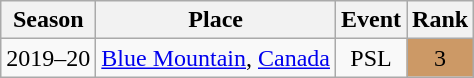<table class="wikitable sortable" style="text-align:center;">
<tr>
<th>Season</th>
<th>Place</th>
<th>Event</th>
<th>Rank</th>
</tr>
<tr>
<td>2019–20</td>
<td style="text-align:left;"> <a href='#'>Blue Mountain</a>, <a href='#'>Canada</a></td>
<td>PSL</td>
<td bgcolor="cc9966">3</td>
</tr>
</table>
